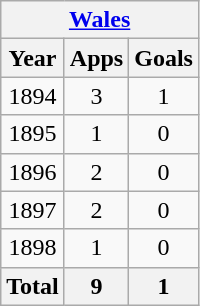<table class="wikitable" style="text-align:center">
<tr>
<th colspan=3><a href='#'>Wales</a></th>
</tr>
<tr>
<th>Year</th>
<th>Apps</th>
<th>Goals</th>
</tr>
<tr>
<td>1894</td>
<td>3</td>
<td>1</td>
</tr>
<tr>
<td>1895</td>
<td>1</td>
<td>0</td>
</tr>
<tr>
<td>1896</td>
<td>2</td>
<td>0</td>
</tr>
<tr>
<td>1897</td>
<td>2</td>
<td>0</td>
</tr>
<tr>
<td>1898</td>
<td>1</td>
<td>0</td>
</tr>
<tr>
<th>Total</th>
<th>9</th>
<th>1</th>
</tr>
</table>
